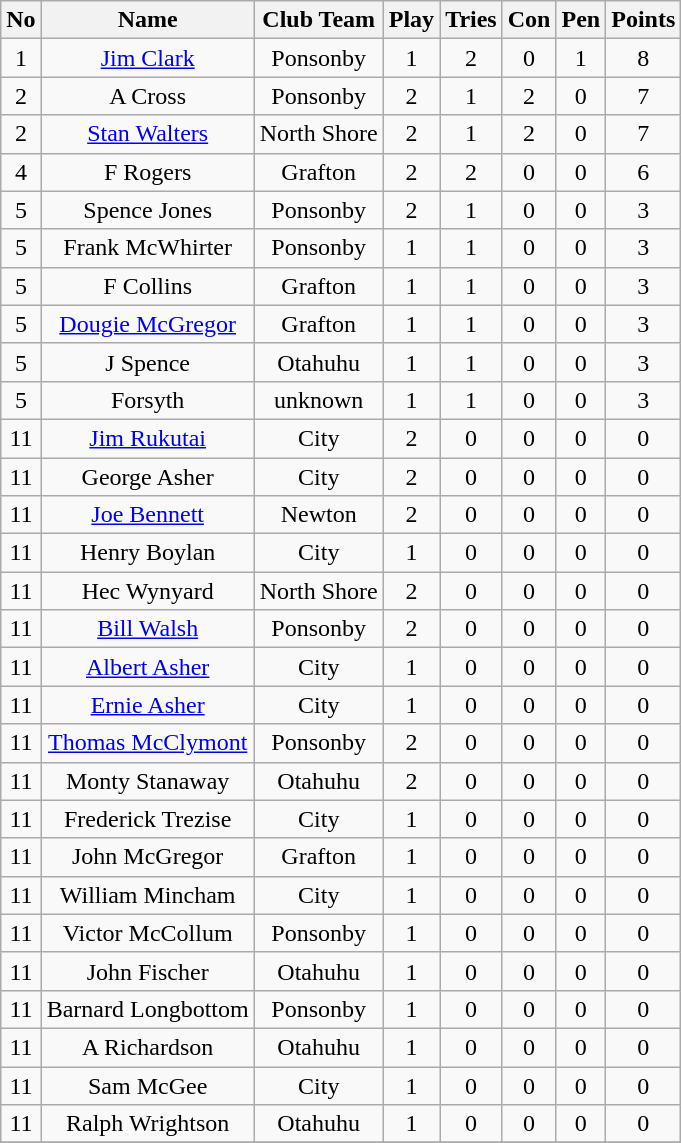<table class="wikitable sortable" style="text-align: center;">
<tr>
<th>No</th>
<th>Name</th>
<th>Club Team</th>
<th>Play</th>
<th>Tries</th>
<th>Con</th>
<th>Pen</th>
<th>Points</th>
</tr>
<tr>
<td>1</td>
<td><a href='#'>Jim Clark</a></td>
<td>Ponsonby</td>
<td>1</td>
<td>2</td>
<td>0</td>
<td>1</td>
<td>8</td>
</tr>
<tr>
<td>2</td>
<td>A Cross</td>
<td>Ponsonby</td>
<td>2</td>
<td>1</td>
<td>2</td>
<td>0</td>
<td>7</td>
</tr>
<tr>
<td>2</td>
<td><a href='#'>Stan Walters</a></td>
<td>North Shore</td>
<td>2</td>
<td>1</td>
<td>2</td>
<td>0</td>
<td>7</td>
</tr>
<tr>
<td>4</td>
<td>F Rogers</td>
<td>Grafton</td>
<td>2</td>
<td>2</td>
<td>0</td>
<td>0</td>
<td>6</td>
</tr>
<tr>
<td>5</td>
<td>Spence Jones</td>
<td>Ponsonby</td>
<td>2</td>
<td>1</td>
<td>0</td>
<td>0</td>
<td>3</td>
</tr>
<tr>
<td>5</td>
<td>Frank McWhirter</td>
<td>Ponsonby</td>
<td>1</td>
<td>1</td>
<td>0</td>
<td>0</td>
<td>3</td>
</tr>
<tr>
<td>5</td>
<td>F Collins</td>
<td>Grafton</td>
<td>1</td>
<td>1</td>
<td>0</td>
<td>0</td>
<td>3</td>
</tr>
<tr>
<td>5</td>
<td><a href='#'>Dougie McGregor</a></td>
<td>Grafton</td>
<td>1</td>
<td>1</td>
<td>0</td>
<td>0</td>
<td>3</td>
</tr>
<tr>
<td>5</td>
<td>J Spence</td>
<td>Otahuhu</td>
<td>1</td>
<td>1</td>
<td>0</td>
<td>0</td>
<td>3</td>
</tr>
<tr>
<td>5</td>
<td>Forsyth</td>
<td>unknown</td>
<td>1</td>
<td>1</td>
<td>0</td>
<td>0</td>
<td>3</td>
</tr>
<tr>
<td>11</td>
<td><a href='#'>Jim Rukutai</a></td>
<td>City</td>
<td>2</td>
<td>0</td>
<td>0</td>
<td>0</td>
<td>0</td>
</tr>
<tr>
<td>11</td>
<td>George Asher</td>
<td>City</td>
<td>2</td>
<td>0</td>
<td>0</td>
<td>0</td>
<td>0</td>
</tr>
<tr>
<td>11</td>
<td><a href='#'>Joe Bennett</a></td>
<td>Newton</td>
<td>2</td>
<td>0</td>
<td>0</td>
<td>0</td>
<td>0</td>
</tr>
<tr>
<td>11</td>
<td>Henry Boylan</td>
<td>City</td>
<td>1</td>
<td>0</td>
<td>0</td>
<td>0</td>
<td>0</td>
</tr>
<tr>
<td>11</td>
<td>Hec Wynyard</td>
<td>North Shore</td>
<td>2</td>
<td>0</td>
<td>0</td>
<td>0</td>
<td>0</td>
</tr>
<tr>
<td>11</td>
<td><a href='#'>Bill Walsh</a></td>
<td>Ponsonby</td>
<td>2</td>
<td>0</td>
<td>0</td>
<td>0</td>
<td>0</td>
</tr>
<tr>
<td>11</td>
<td><a href='#'>Albert Asher</a></td>
<td>City</td>
<td>1</td>
<td>0</td>
<td>0</td>
<td>0</td>
<td>0</td>
</tr>
<tr>
<td>11</td>
<td><a href='#'>Ernie Asher</a></td>
<td>City</td>
<td>1</td>
<td>0</td>
<td>0</td>
<td>0</td>
<td>0</td>
</tr>
<tr>
<td>11</td>
<td><a href='#'>Thomas McClymont</a></td>
<td>Ponsonby</td>
<td>2</td>
<td>0</td>
<td>0</td>
<td>0</td>
<td>0</td>
</tr>
<tr>
<td>11</td>
<td>Monty Stanaway</td>
<td>Otahuhu</td>
<td>2</td>
<td>0</td>
<td>0</td>
<td>0</td>
<td>0</td>
</tr>
<tr>
<td>11</td>
<td>Frederick Trezise</td>
<td>City</td>
<td>1</td>
<td>0</td>
<td>0</td>
<td>0</td>
<td>0</td>
</tr>
<tr>
<td>11</td>
<td>John McGregor</td>
<td>Grafton</td>
<td>1</td>
<td>0</td>
<td>0</td>
<td>0</td>
<td>0</td>
</tr>
<tr>
<td>11</td>
<td>William Mincham</td>
<td>City</td>
<td>1</td>
<td>0</td>
<td>0</td>
<td>0</td>
<td>0</td>
</tr>
<tr>
<td>11</td>
<td>Victor McCollum</td>
<td>Ponsonby</td>
<td>1</td>
<td>0</td>
<td>0</td>
<td>0</td>
<td>0</td>
</tr>
<tr>
<td>11</td>
<td>John Fischer</td>
<td>Otahuhu</td>
<td>1</td>
<td>0</td>
<td>0</td>
<td>0</td>
<td>0</td>
</tr>
<tr>
<td>11</td>
<td>Barnard Longbottom</td>
<td>Ponsonby</td>
<td>1</td>
<td>0</td>
<td>0</td>
<td>0</td>
<td>0</td>
</tr>
<tr>
<td>11</td>
<td>A Richardson</td>
<td>Otahuhu</td>
<td>1</td>
<td>0</td>
<td>0</td>
<td>0</td>
<td>0</td>
</tr>
<tr>
<td>11</td>
<td>Sam McGee</td>
<td>City</td>
<td>1</td>
<td>0</td>
<td>0</td>
<td>0</td>
<td>0</td>
</tr>
<tr>
<td>11</td>
<td>Ralph Wrightson</td>
<td>Otahuhu</td>
<td>1</td>
<td>0</td>
<td>0</td>
<td>0</td>
<td>0</td>
</tr>
<tr>
</tr>
</table>
